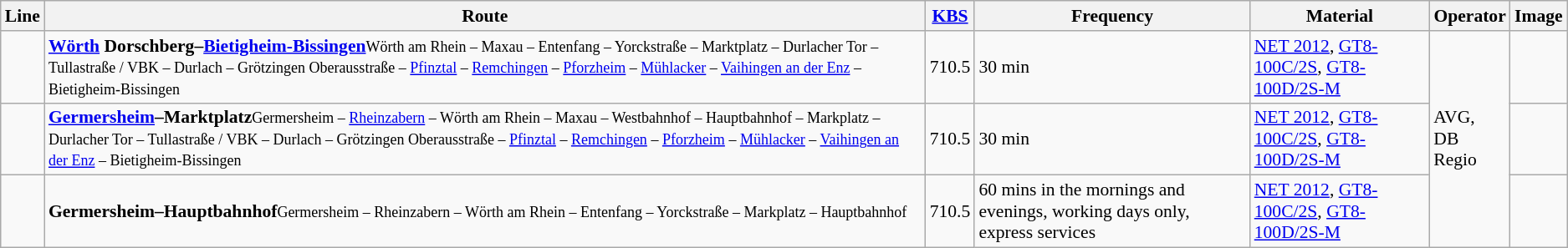<table class="wikitable centered" style="font-size: 90%">
<tr>
<th><strong>Line</strong></th>
<th><strong>Route</strong></th>
<th><a href='#'><strong>KBS</strong></a></th>
<th><strong>Frequency</strong></th>
<th><strong>Material</strong></th>
<th><strong>Operator</strong></th>
<th><strong>Image</strong></th>
</tr>
<tr>
<td></td>
<td><strong><a href='#'>Wörth</a> Dorschberg–<a href='#'>Bietigheim-Bissingen</a></strong><small>Wörth am Rhein – Maxau – Entenfang – Yorckstraße – Marktplatz – Durlacher Tor – Tullastraße / VBK – Durlach – Grötzingen Oberausstraße – <a href='#'>Pfinztal</a> – <a href='#'>Remchingen</a> – <a href='#'>Pforzheim</a> – <a href='#'>Mühlacker</a> – <a href='#'>Vaihingen an der Enz</a> – Bietigheim-Bissingen</small></td>
<td style="text-align:center;">710.5</td>
<td>30 min</td>
<td><a href='#'>NET 2012</a>, <a href='#'>GT8-100C/2S</a>, <a href='#'>GT8-100D/2S-M</a></td>
<td rowspan="3">AVG,<br>DB Regio</td>
<td></td>
</tr>
<tr>
<td></td>
<td><strong><a href='#'>Germersheim</a>–Marktplatz</strong><small>Germersheim – <a href='#'>Rheinzabern</a> – Wörth am Rhein – Maxau – Westbahnhof – Hauptbahnhof – Markplatz – Durlacher Tor – Tullastraße / VBK – Durlach – Grötzingen Oberausstraße – <a href='#'>Pfinztal</a> – <a href='#'>Remchingen</a> – <a href='#'>Pforzheim</a> – <a href='#'>Mühlacker</a> – <a href='#'>Vaihingen an der Enz</a> – Bietigheim-Bissingen</small></td>
<td>710.5</td>
<td>30 min</td>
<td><a href='#'>NET 2012</a>, <a href='#'>GT8-100C/2S</a>, <a href='#'>GT8-100D/2S-M</a></td>
<td></td>
</tr>
<tr>
<td></td>
<td><strong>Germersheim–Hauptbahnhof</strong><small>Germersheim – Rheinzabern – Wörth am Rhein – Entenfang – Yorckstraße – Markplatz – Hauptbahnhof</small></td>
<td>710.5</td>
<td>60 mins in the mornings and evenings, working days only, express services</td>
<td><a href='#'>NET 2012</a>, <a href='#'>GT8-100C/2S</a>, <a href='#'>GT8-100D/2S-M</a></td>
<td></td>
</tr>
</table>
